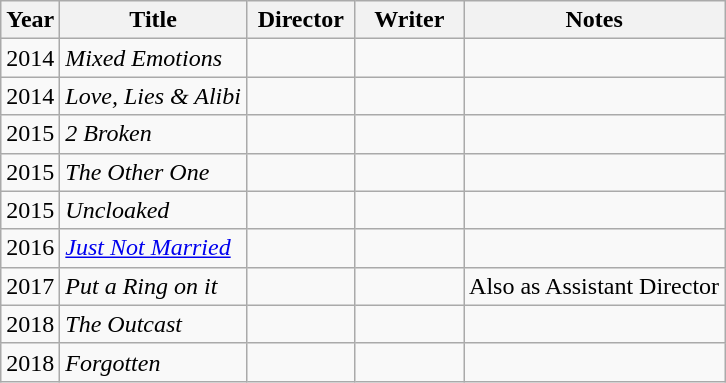<table class="wikitable">
<tr>
<th>Year</th>
<th>Title</th>
<th width=65>Director</th>
<th width=65>Writer</th>
<th>Notes</th>
</tr>
<tr>
<td>2014</td>
<td><em>Mixed Emotions </em></td>
<td></td>
<td></td>
<td></td>
</tr>
<tr>
<td>2014</td>
<td><em>Love, Lies & Alibi </em></td>
<td></td>
<td></td>
<td></td>
</tr>
<tr>
<td>2015</td>
<td><em>2 Broken</em></td>
<td></td>
<td></td>
<td></td>
</tr>
<tr>
<td>2015</td>
<td><em>The Other One</em></td>
<td></td>
<td></td>
<td></td>
</tr>
<tr>
<td>2015</td>
<td><em>Uncloaked</em></td>
<td></td>
<td></td>
<td></td>
</tr>
<tr>
<td>2016</td>
<td><em><a href='#'>Just Not Married</a></em></td>
<td></td>
<td></td>
<td></td>
</tr>
<tr>
<td>2017</td>
<td><em>Put a Ring on it</em></td>
<td></td>
<td></td>
<td>Also as Assistant Director</td>
</tr>
<tr>
<td>2018</td>
<td><em>The Outcast</em></td>
<td></td>
<td></td>
<td></td>
</tr>
<tr>
<td>2018</td>
<td><em>Forgotten</em></td>
<td></td>
<td></td>
<td></td>
</tr>
</table>
